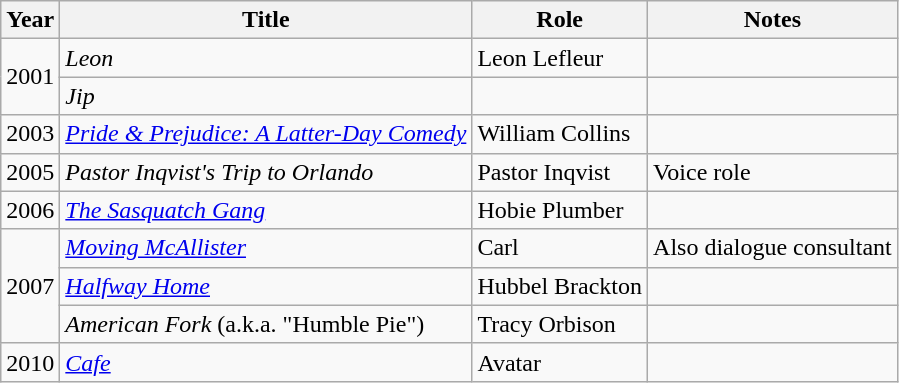<table class="wikitable">
<tr>
<th>Year</th>
<th>Title</th>
<th>Role</th>
<th>Notes</th>
</tr>
<tr>
<td rowspan=2>2001</td>
<td><em>Leon</em></td>
<td>Leon Lefleur</td>
<td></td>
</tr>
<tr>
<td><em>Jip</em></td>
<td></td>
<td></td>
</tr>
<tr>
<td>2003</td>
<td><em><a href='#'>Pride & Prejudice: A Latter-Day Comedy</a></em></td>
<td>William Collins</td>
<td></td>
</tr>
<tr>
<td>2005</td>
<td><em>Pastor Inqvist's Trip to Orlando</em></td>
<td>Pastor Inqvist</td>
<td>Voice role</td>
</tr>
<tr>
<td>2006</td>
<td><em><a href='#'>The Sasquatch Gang</a></em></td>
<td>Hobie Plumber</td>
<td></td>
</tr>
<tr>
<td rowspan=3>2007</td>
<td><em><a href='#'>Moving McAllister</a></em></td>
<td>Carl</td>
<td>Also dialogue consultant</td>
</tr>
<tr>
<td><em><a href='#'>Halfway Home</a></em></td>
<td>Hubbel Brackton</td>
<td></td>
</tr>
<tr>
<td><em>American Fork</em> (a.k.a. "Humble Pie")</td>
<td>Tracy Orbison</td>
<td></td>
</tr>
<tr>
<td>2010</td>
<td><em><a href='#'>Cafe</a></em></td>
<td>Avatar</td>
<td></td>
</tr>
</table>
